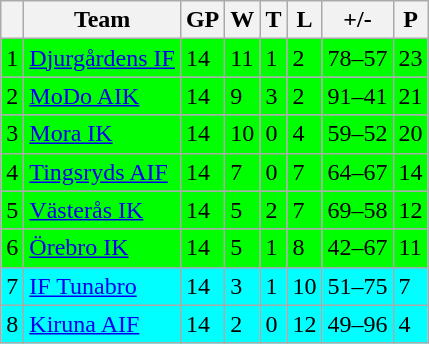<table class="wikitable">
<tr>
<th></th>
<th>Team</th>
<th>GP</th>
<th>W</th>
<th>T</th>
<th>L</th>
<th>+/-</th>
<th>P</th>
</tr>
<tr style="background:#00FF00">
<td>1</td>
<td><a href='#'>Djurgårdens IF</a></td>
<td>14</td>
<td>11</td>
<td>1</td>
<td>2</td>
<td>78–57</td>
<td>23</td>
</tr>
<tr style="background:#00FF00">
<td>2</td>
<td><a href='#'>MoDo AIK</a></td>
<td>14</td>
<td>9</td>
<td>3</td>
<td>2</td>
<td>91–41</td>
<td>21</td>
</tr>
<tr style="background:#00FF00">
<td>3</td>
<td><a href='#'>Mora IK</a></td>
<td>14</td>
<td>10</td>
<td>0</td>
<td>4</td>
<td>59–52</td>
<td>20</td>
</tr>
<tr style="background:#00FF00">
<td>4</td>
<td><a href='#'>Tingsryds AIF</a></td>
<td>14</td>
<td>7</td>
<td>0</td>
<td>7</td>
<td>64–67</td>
<td>14</td>
</tr>
<tr style="background:#00FF00">
<td>5</td>
<td><a href='#'>Västerås IK</a></td>
<td>14</td>
<td>5</td>
<td>2</td>
<td>7</td>
<td>69–58</td>
<td>12</td>
</tr>
<tr style="background:#00FF00">
<td>6</td>
<td><a href='#'>Örebro IK</a></td>
<td>14</td>
<td>5</td>
<td>1</td>
<td>8</td>
<td>42–67</td>
<td>11</td>
</tr>
<tr style="background:#00FFFF">
<td>7</td>
<td><a href='#'>IF Tunabro</a></td>
<td>14</td>
<td>3</td>
<td>1</td>
<td>10</td>
<td>51–75</td>
<td>7</td>
</tr>
<tr style="background:#00FFFF">
<td>8</td>
<td><a href='#'>Kiruna AIF</a></td>
<td>14</td>
<td>2</td>
<td>0</td>
<td>12</td>
<td>49–96</td>
<td>4</td>
</tr>
</table>
